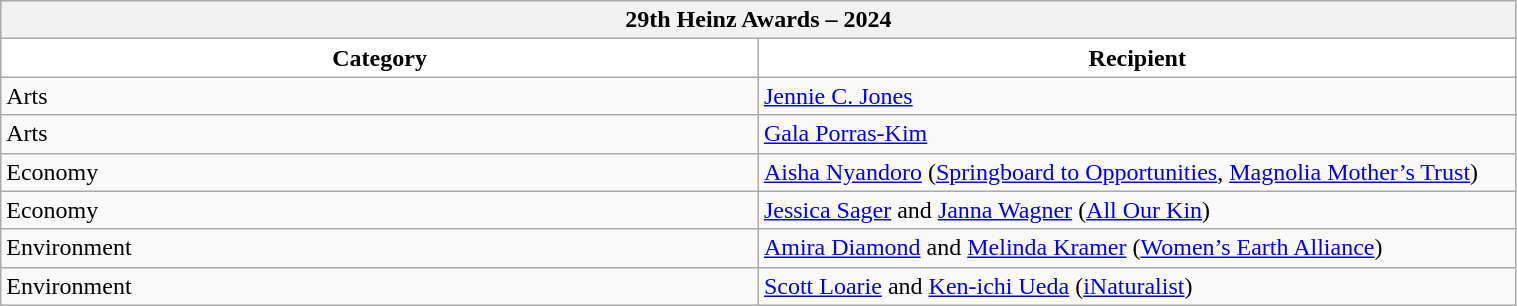<table class="wikitable" style="width:80%; text-align:left">
<tr>
<th colspan="2" style="background:cream"><span>29th Heinz Awards – 2024</span></th>
</tr>
<tr>
<th style="background:white; width:40%">Category</th>
<th style="background:white; width:40%">Recipient</th>
</tr>
<tr>
<td>Arts</td>
<td><a href='#'>Jennie C. Jones</a></td>
</tr>
<tr>
<td>Arts</td>
<td><a href='#'>Gala Porras-Kim</a></td>
</tr>
<tr>
<td>Economy</td>
<td><a href='#'>Aisha Nyandoro</a> (<a href='#'>Springboard to Opportunities</a>, <a href='#'>Magnolia Mother’s Trust</a>)</td>
</tr>
<tr>
<td>Economy</td>
<td><a href='#'>Jessica Sager</a> and <a href='#'>Janna Wagner</a> (<a href='#'>All Our Kin</a>)</td>
</tr>
<tr>
<td>Environment</td>
<td><a href='#'>Amira Diamond</a> and <a href='#'>Melinda Kramer</a> (<a href='#'>Women’s Earth Alliance</a>)</td>
</tr>
<tr>
<td>Environment</td>
<td><a href='#'>Scott Loarie</a> and <a href='#'>Ken-ichi Ueda</a> (<a href='#'>iNaturalist</a>)</td>
</tr>
</table>
